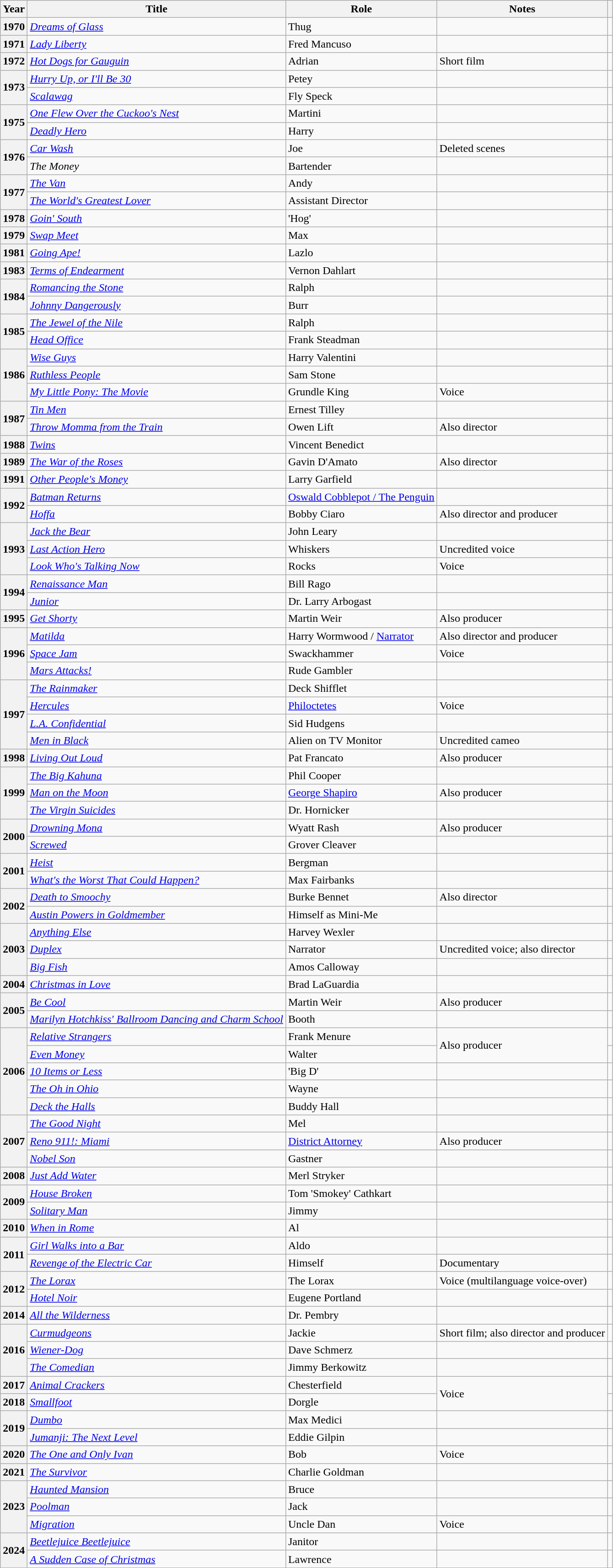<table class="wikitable sortable plainrowheaders">
<tr>
<th scope="col">Year</th>
<th scope="col">Title</th>
<th scope="col">Role</th>
<th scope="col" class="unsortable">Notes</th>
<th scope="col" class="unsortable"></th>
</tr>
<tr>
<th scope="row">1970</th>
<td><em><a href='#'>Dreams of Glass</a></em></td>
<td>Thug</td>
<td></td>
<td></td>
</tr>
<tr>
<th scope="row">1971</th>
<td><em><a href='#'>Lady Liberty</a></em></td>
<td>Fred Mancuso</td>
<td></td>
<td></td>
</tr>
<tr>
<th scope="row">1972</th>
<td><em><a href='#'>Hot Dogs for Gauguin</a></em></td>
<td>Adrian</td>
<td>Short film</td>
<td></td>
</tr>
<tr>
<th scope="row" rowspan="2">1973</th>
<td><em><a href='#'>Hurry Up, or I'll Be 30</a></em></td>
<td>Petey</td>
<td></td>
<td></td>
</tr>
<tr>
<td><em><a href='#'>Scalawag</a></em></td>
<td>Fly Speck</td>
<td></td>
<td></td>
</tr>
<tr>
<th scope="row" rowspan="2">1975</th>
<td><em><a href='#'>One Flew Over the Cuckoo's Nest</a></em></td>
<td>Martini</td>
<td></td>
<td></td>
</tr>
<tr>
<td><em><a href='#'>Deadly Hero</a></em></td>
<td>Harry</td>
<td></td>
<td></td>
</tr>
<tr>
<th scope="row" rowspan="2">1976</th>
<td><em><a href='#'>Car Wash</a></em></td>
<td>Joe</td>
<td>Deleted scenes</td>
<td></td>
</tr>
<tr>
<td data-sort-value="Money, The"><em>The Money</em></td>
<td>Bartender</td>
<td></td>
<td></td>
</tr>
<tr>
<th scope="row" rowspan="2">1977</th>
<td data-sort-value="Van, The"><em><a href='#'>The Van</a></em></td>
<td>Andy</td>
<td></td>
<td></td>
</tr>
<tr>
<td data-sort-value="World's Greatest Lover, The"><em><a href='#'>The World's Greatest Lover</a></em></td>
<td>Assistant Director</td>
<td></td>
<td></td>
</tr>
<tr>
<th scope="row">1978</th>
<td><em><a href='#'>Goin' South</a></em></td>
<td>'Hog'</td>
<td></td>
<td></td>
</tr>
<tr>
<th scope="row">1979</th>
<td><em><a href='#'>Swap Meet</a></em></td>
<td>Max</td>
<td></td>
<td></td>
</tr>
<tr>
<th scope="row">1981</th>
<td><em><a href='#'>Going Ape!</a></em></td>
<td>Lazlo</td>
<td></td>
<td></td>
</tr>
<tr>
<th scope="row">1983</th>
<td><em><a href='#'>Terms of Endearment</a></em></td>
<td>Vernon Dahlart</td>
<td></td>
<td></td>
</tr>
<tr>
<th scope="row" rowspan="2">1984</th>
<td><em><a href='#'>Romancing the Stone</a></em></td>
<td>Ralph</td>
<td></td>
<td></td>
</tr>
<tr>
<td><em><a href='#'>Johnny Dangerously</a></em></td>
<td>Burr</td>
<td></td>
<td></td>
</tr>
<tr>
<th scope="row" rowspan="2">1985</th>
<td data-sort-value="Jewel of the Nile, The"><em><a href='#'>The Jewel of the Nile</a></em></td>
<td>Ralph</td>
<td></td>
<td></td>
</tr>
<tr>
<td><em><a href='#'>Head Office</a></em></td>
<td>Frank Steadman</td>
<td></td>
<td></td>
</tr>
<tr>
<th scope="row" rowspan="3">1986</th>
<td><em><a href='#'>Wise Guys</a></em></td>
<td>Harry Valentini</td>
<td></td>
<td></td>
</tr>
<tr>
<td><em><a href='#'>Ruthless People</a></em></td>
<td>Sam Stone</td>
<td></td>
<td></td>
</tr>
<tr>
<td><em><a href='#'>My Little Pony: The Movie</a></em></td>
<td>Grundle King</td>
<td>Voice</td>
<td></td>
</tr>
<tr>
<th scope="row" rowspan="2">1987</th>
<td><em><a href='#'>Tin Men</a></em></td>
<td>Ernest Tilley</td>
<td></td>
<td></td>
</tr>
<tr>
<td><em><a href='#'>Throw Momma from the Train</a></em></td>
<td>Owen Lift</td>
<td>Also director</td>
<td></td>
</tr>
<tr>
<th scope="row">1988</th>
<td><em><a href='#'>Twins</a></em></td>
<td>Vincent Benedict</td>
<td></td>
<td></td>
</tr>
<tr>
<th scope="row">1989</th>
<td data-sort-value="War of the Roses, The"><em><a href='#'>The War of the Roses</a></em></td>
<td>Gavin D'Amato</td>
<td>Also director</td>
<td></td>
</tr>
<tr>
<th scope="row">1991</th>
<td><em><a href='#'>Other People's Money</a></em></td>
<td>Larry Garfield</td>
<td></td>
<td></td>
</tr>
<tr>
<th scope="row" rowspan="2">1992</th>
<td><em><a href='#'>Batman Returns</a></em></td>
<td><a href='#'>Oswald Cobblepot / The Penguin</a></td>
<td></td>
<td></td>
</tr>
<tr>
<td><em><a href='#'>Hoffa</a></em></td>
<td>Bobby Ciaro</td>
<td>Also director and producer</td>
<td></td>
</tr>
<tr>
<th scope="row" rowspan="3">1993</th>
<td><em><a href='#'>Jack the Bear</a></em></td>
<td>John Leary</td>
<td></td>
<td></td>
</tr>
<tr>
<td><em><a href='#'>Last Action Hero</a></em></td>
<td>Whiskers</td>
<td>Uncredited voice</td>
<td></td>
</tr>
<tr>
<td><em><a href='#'>Look Who's Talking Now</a></em></td>
<td>Rocks</td>
<td>Voice</td>
<td></td>
</tr>
<tr>
<th scope="row" rowspan="2">1994</th>
<td><em><a href='#'>Renaissance Man</a></em></td>
<td>Bill Rago</td>
<td></td>
<td></td>
</tr>
<tr>
<td><em><a href='#'>Junior</a></em></td>
<td>Dr. Larry Arbogast</td>
<td></td>
<td></td>
</tr>
<tr>
<th scope="row">1995</th>
<td><em><a href='#'>Get Shorty</a></em></td>
<td>Martin Weir</td>
<td>Also producer</td>
<td></td>
</tr>
<tr>
<th scope="row" rowspan="3">1996</th>
<td><em><a href='#'>Matilda</a></em></td>
<td>Harry Wormwood / <a href='#'>Narrator</a></td>
<td>Also director and producer</td>
<td></td>
</tr>
<tr>
<td><em><a href='#'>Space Jam</a></em></td>
<td>Swackhammer</td>
<td>Voice</td>
<td></td>
</tr>
<tr>
<td><em><a href='#'>Mars Attacks!</a></em></td>
<td>Rude Gambler</td>
<td></td>
<td></td>
</tr>
<tr>
<th scope="row" rowspan="4">1997</th>
<td data-sort-value="Rainmaker, The"><em><a href='#'>The Rainmaker</a></em></td>
<td>Deck Shifflet</td>
<td></td>
<td></td>
</tr>
<tr>
<td><em><a href='#'>Hercules</a></em></td>
<td><a href='#'>Philoctetes</a></td>
<td>Voice</td>
<td></td>
</tr>
<tr>
<td><em><a href='#'>L.A. Confidential</a></em></td>
<td>Sid Hudgens</td>
<td></td>
<td></td>
</tr>
<tr>
<td><em><a href='#'>Men in Black</a></em></td>
<td>Alien on TV Monitor</td>
<td>Uncredited cameo</td>
<td></td>
</tr>
<tr>
<th scope="row">1998</th>
<td><em><a href='#'>Living Out Loud</a></em></td>
<td>Pat Francato</td>
<td>Also producer</td>
<td></td>
</tr>
<tr>
<th scope="row" rowspan="3">1999</th>
<td data-sort-value="Big Kahuna, The"><em><a href='#'>The Big Kahuna</a></em></td>
<td>Phil Cooper</td>
<td></td>
<td></td>
</tr>
<tr>
<td><em><a href='#'>Man on the Moon</a></em></td>
<td><a href='#'>George Shapiro</a></td>
<td>Also producer</td>
<td></td>
</tr>
<tr>
<td data-sort-value="Virgin Suicides, The"><em><a href='#'>The Virgin Suicides</a></em></td>
<td>Dr. Hornicker</td>
<td></td>
<td></td>
</tr>
<tr>
<th scope="row" rowspan="2">2000</th>
<td><em><a href='#'>Drowning Mona</a></em></td>
<td>Wyatt Rash</td>
<td>Also producer</td>
<td></td>
</tr>
<tr>
<td><em><a href='#'>Screwed</a></em></td>
<td>Grover Cleaver</td>
<td></td>
<td></td>
</tr>
<tr>
<th scope="row" rowspan="2">2001</th>
<td><em><a href='#'>Heist</a></em></td>
<td>Bergman</td>
<td></td>
<td></td>
</tr>
<tr>
<td><em><a href='#'>What's the Worst That Could Happen?</a></em></td>
<td>Max Fairbanks</td>
<td></td>
<td></td>
</tr>
<tr>
<th scope="row" rowspan="2">2002</th>
<td><em><a href='#'>Death to Smoochy</a></em></td>
<td>Burke Bennet</td>
<td>Also director</td>
<td></td>
</tr>
<tr>
<td><em><a href='#'>Austin Powers in Goldmember</a></em></td>
<td>Himself as Mini-Me</td>
<td></td>
<td></td>
</tr>
<tr>
<th scope="row" rowspan="3">2003</th>
<td><em><a href='#'>Anything Else</a></em></td>
<td>Harvey Wexler</td>
<td></td>
<td></td>
</tr>
<tr>
<td><em><a href='#'>Duplex</a></em></td>
<td>Narrator</td>
<td>Uncredited voice; also director</td>
<td></td>
</tr>
<tr>
<td><em><a href='#'>Big Fish</a></em></td>
<td>Amos Calloway</td>
<td></td>
<td></td>
</tr>
<tr>
<th scope="row">2004</th>
<td><em><a href='#'>Christmas in Love</a></em></td>
<td>Brad LaGuardia</td>
<td></td>
<td></td>
</tr>
<tr>
<th scope="row" rowspan="2">2005</th>
<td><em><a href='#'>Be Cool</a></em></td>
<td>Martin Weir</td>
<td>Also producer</td>
<td></td>
</tr>
<tr>
<td><em><a href='#'>Marilyn Hotchkiss' Ballroom Dancing and Charm School</a></em></td>
<td>Booth</td>
<td></td>
<td></td>
</tr>
<tr>
<th scope="row" rowspan="5">2006</th>
<td><em><a href='#'>Relative Strangers</a></em></td>
<td>Frank Menure</td>
<td rowspan="2">Also producer</td>
<td></td>
</tr>
<tr>
<td><em><a href='#'>Even Money</a></em></td>
<td>Walter</td>
<td></td>
</tr>
<tr>
<td><em><a href='#'>10 Items or Less</a></em></td>
<td>'Big D'</td>
<td></td>
<td></td>
</tr>
<tr>
<td data-sort-value="Oh in Ohio, The"><em><a href='#'>The Oh in Ohio</a></em></td>
<td>Wayne</td>
<td></td>
<td></td>
</tr>
<tr>
<td><em><a href='#'>Deck the Halls</a></em></td>
<td>Buddy Hall</td>
<td></td>
<td></td>
</tr>
<tr>
<th scope="row" rowspan="3">2007</th>
<td data-sort-value="Good Night, The"><em><a href='#'>The Good Night</a></em></td>
<td>Mel</td>
<td></td>
<td></td>
</tr>
<tr>
<td><em><a href='#'>Reno 911!: Miami</a></em></td>
<td><a href='#'>District Attorney</a></td>
<td>Also producer</td>
<td></td>
</tr>
<tr>
<td><em><a href='#'>Nobel Son</a></em></td>
<td>Gastner</td>
<td></td>
<td></td>
</tr>
<tr>
<th scope="row">2008</th>
<td><em><a href='#'>Just Add Water</a></em></td>
<td>Merl Stryker</td>
<td></td>
<td></td>
</tr>
<tr>
<th scope="row" rowspan="2">2009</th>
<td><em><a href='#'>House Broken</a></em></td>
<td>Tom 'Smokey' Cathkart</td>
<td></td>
<td></td>
</tr>
<tr>
<td><em><a href='#'>Solitary Man</a></em></td>
<td>Jimmy</td>
<td></td>
<td></td>
</tr>
<tr>
<th scope="row">2010</th>
<td><em><a href='#'>When in Rome</a></em></td>
<td>Al</td>
<td></td>
<td></td>
</tr>
<tr>
<th scope="row" rowspan="2">2011</th>
<td><em><a href='#'>Girl Walks into a Bar</a></em></td>
<td>Aldo</td>
<td></td>
<td></td>
</tr>
<tr>
<td><em><a href='#'>Revenge of the Electric Car</a></em></td>
<td>Himself</td>
<td>Documentary</td>
<td></td>
</tr>
<tr>
<th scope="row" rowspan="2">2012</th>
<td data-sort-value="Lorax, The"><em><a href='#'>The Lorax</a></em></td>
<td>The Lorax</td>
<td>Voice (multilanguage voice-over)</td>
<td></td>
</tr>
<tr>
<td><em><a href='#'>Hotel Noir</a></em></td>
<td>Eugene Portland</td>
<td></td>
<td></td>
</tr>
<tr>
<th scope="row">2014</th>
<td><em><a href='#'>All the Wilderness</a></em></td>
<td>Dr. Pembry</td>
<td></td>
<td></td>
</tr>
<tr>
<th scope="row" rowspan="3">2016</th>
<td><em><a href='#'>Curmudgeons</a></em></td>
<td>Jackie</td>
<td>Short film; also director and producer</td>
<td></td>
</tr>
<tr>
<td><em><a href='#'>Wiener-Dog</a></em></td>
<td>Dave Schmerz</td>
<td></td>
<td></td>
</tr>
<tr>
<td data-sort-value="Comedian, The"><em><a href='#'>The Comedian</a></em></td>
<td>Jimmy Berkowitz</td>
<td></td>
<td></td>
</tr>
<tr>
<th scope="row">2017</th>
<td><em><a href='#'>Animal Crackers</a></em></td>
<td>Chesterfield</td>
<td rowspan="2">Voice</td>
<td></td>
</tr>
<tr>
<th scope="row">2018</th>
<td><em><a href='#'>Smallfoot</a></em></td>
<td>Dorgle</td>
<td></td>
</tr>
<tr>
<th scope="row" rowspan="2">2019</th>
<td><em><a href='#'>Dumbo</a></em></td>
<td>Max Medici</td>
<td></td>
<td></td>
</tr>
<tr>
<td><em><a href='#'>Jumanji: The Next Level</a></em></td>
<td>Eddie Gilpin</td>
<td></td>
<td></td>
</tr>
<tr>
<th scope="row">2020</th>
<td data-sort-value="One and Only Ivan, The"><em><a href='#'>The One and Only Ivan</a></em></td>
<td>Bob</td>
<td>Voice</td>
<td></td>
</tr>
<tr>
<th scope="row">2021</th>
<td data-sort-value="Survivor, The"><em><a href='#'>The Survivor</a></em></td>
<td>Charlie Goldman</td>
<td></td>
<td></td>
</tr>
<tr>
<th scope="row" rowspan="3">2023</th>
<td><em><a href='#'>Haunted Mansion</a></em></td>
<td>Bruce</td>
<td></td>
<td></td>
</tr>
<tr>
<td><em><a href='#'>Poolman</a></em></td>
<td>Jack</td>
<td></td>
<td></td>
</tr>
<tr>
<td><em><a href='#'>Migration</a></em></td>
<td>Uncle Dan</td>
<td>Voice</td>
<td></td>
</tr>
<tr>
<th scope="row" rowspan="2">2024</th>
<td><em><a href='#'>Beetlejuice Beetlejuice</a></em></td>
<td>Janitor</td>
<td></td>
<td></td>
</tr>
<tr>
<td><em><a href='#'>A Sudden Case of Christmas</a></em></td>
<td>Lawrence</td>
<td></td>
<td></td>
</tr>
</table>
